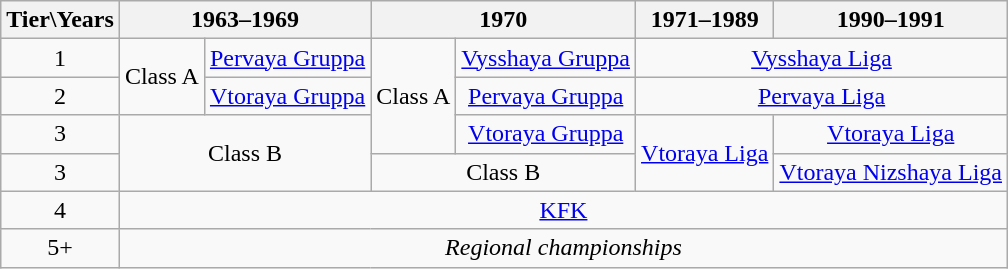<table class="wikitable" style="text-align: center;">
<tr>
<th>Tier\Years</th>
<th colspan=2>1963–1969</th>
<th colspan=2>1970</th>
<th>1971–1989</th>
<th>1990–1991</th>
</tr>
<tr>
<td>1</td>
<td rowspan=2>Class A</td>
<td colspan=1><a href='#'>Pervaya Gruppa</a> </td>
<td rowspan=3>Class A</td>
<td colspan=1><a href='#'>Vysshaya Gruppa</a> </td>
<td colspan=2><a href='#'>Vysshaya Liga</a> </td>
</tr>
<tr>
<td>2</td>
<td colspan=1><a href='#'>Vtoraya Gruppa</a> </td>
<td colspan=1><a href='#'>Pervaya Gruppa</a> </td>
<td colspan=2><a href='#'>Pervaya Liga</a> </td>
</tr>
<tr>
<td>3</td>
<td colspan=2 rowspan=2>Class B </td>
<td colspan=1><a href='#'>Vtoraya Gruppa</a> </td>
<td colspan=1 rowspan=2><a href='#'>Vtoraya Liga</a> </td>
<td colspan=1><a href='#'>Vtoraya Liga</a> </td>
</tr>
<tr>
<td>3 </td>
<td colspan=2>Class B </td>
<td colspan=1><a href='#'>Vtoraya Nizshaya Liga</a> </td>
</tr>
<tr>
<td>4</td>
<td colspan=6><a href='#'>KFK</a></td>
</tr>
<tr>
<td>5+</td>
<td colspan=7><em>Regional championships</em></td>
</tr>
</table>
